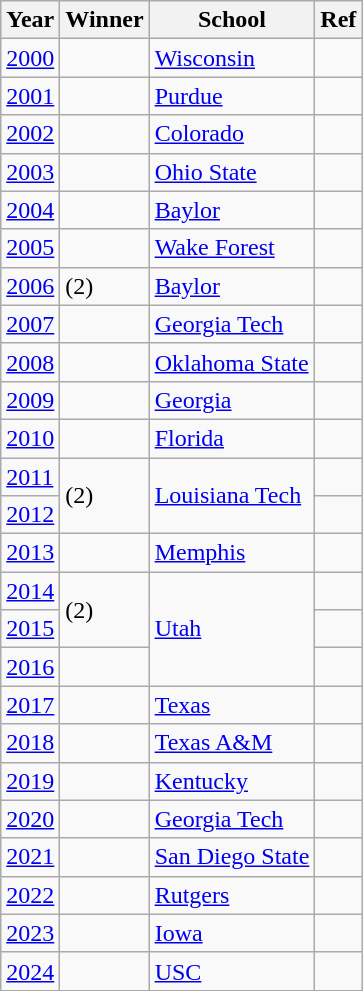<table class="wikitable sortable">
<tr>
<th>Year</th>
<th>Winner</th>
<th>School</th>
<th class="unsortable">Ref</th>
</tr>
<tr>
<td><a href='#'>2000</a></td>
<td></td>
<td><a href='#'>Wisconsin</a></td>
<td></td>
</tr>
<tr>
<td><a href='#'>2001</a></td>
<td></td>
<td><a href='#'>Purdue</a></td>
<td></td>
</tr>
<tr>
<td><a href='#'>2002</a></td>
<td></td>
<td><a href='#'>Colorado</a></td>
<td></td>
</tr>
<tr>
<td><a href='#'>2003</a></td>
<td></td>
<td><a href='#'>Ohio State</a></td>
<td></td>
</tr>
<tr>
<td><a href='#'>2004</a></td>
<td></td>
<td><a href='#'>Baylor</a></td>
<td></td>
</tr>
<tr>
<td><a href='#'>2005</a></td>
<td></td>
<td><a href='#'>Wake Forest</a></td>
<td></td>
</tr>
<tr>
<td><a href='#'>2006</a></td>
<td> (2)</td>
<td><a href='#'>Baylor</a></td>
<td></td>
</tr>
<tr>
<td><a href='#'>2007</a></td>
<td></td>
<td><a href='#'>Georgia Tech</a></td>
<td></td>
</tr>
<tr>
<td><a href='#'>2008</a></td>
<td></td>
<td><a href='#'>Oklahoma State</a></td>
<td></td>
</tr>
<tr>
<td><a href='#'>2009</a></td>
<td></td>
<td><a href='#'>Georgia</a></td>
<td></td>
</tr>
<tr>
<td><a href='#'>2010</a></td>
<td></td>
<td><a href='#'>Florida</a></td>
<td></td>
</tr>
<tr>
<td><a href='#'>2011</a></td>
<td rowspan=2> (2)</td>
<td rowspan=2><a href='#'>Louisiana Tech</a></td>
<td></td>
</tr>
<tr>
<td><a href='#'>2012</a></td>
<td></td>
</tr>
<tr>
<td><a href='#'>2013</a></td>
<td></td>
<td><a href='#'>Memphis</a></td>
<td></td>
</tr>
<tr>
<td><a href='#'>2014</a></td>
<td rowspan=2> (2)</td>
<td rowspan=3><a href='#'>Utah</a></td>
<td></td>
</tr>
<tr>
<td><a href='#'>2015</a></td>
<td></td>
</tr>
<tr>
<td><a href='#'>2016</a></td>
<td></td>
<td></td>
</tr>
<tr>
<td><a href='#'>2017</a></td>
<td></td>
<td><a href='#'>Texas</a></td>
<td></td>
</tr>
<tr>
<td><a href='#'>2018</a></td>
<td></td>
<td><a href='#'>Texas A&M</a></td>
<td></td>
</tr>
<tr>
<td><a href='#'>2019</a></td>
<td></td>
<td><a href='#'>Kentucky</a></td>
<td></td>
</tr>
<tr>
<td><a href='#'>2020</a></td>
<td></td>
<td><a href='#'>Georgia Tech</a></td>
<td></td>
</tr>
<tr>
<td><a href='#'>2021</a></td>
<td></td>
<td><a href='#'>San Diego State</a></td>
<td></td>
</tr>
<tr>
<td><a href='#'>2022</a></td>
<td></td>
<td><a href='#'>Rutgers</a></td>
<td></td>
</tr>
<tr>
<td><a href='#'>2023</a></td>
<td></td>
<td><a href='#'>Iowa</a></td>
<td></td>
</tr>
<tr>
<td><a href='#'>2024</a></td>
<td></td>
<td><a href='#'>USC</a></td>
<td></td>
</tr>
</table>
